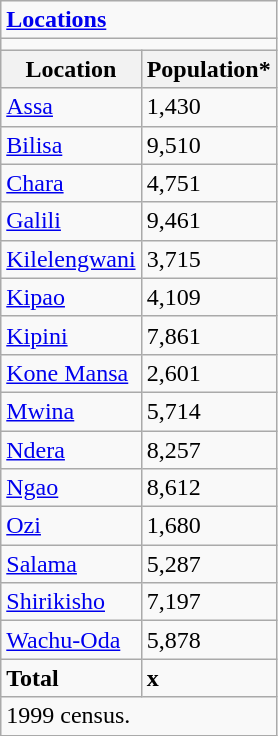<table class="wikitable">
<tr>
<td colspan="2"><strong><a href='#'>Locations</a></strong></td>
</tr>
<tr>
<td colspan="2"></td>
</tr>
<tr>
<th>Location</th>
<th>Population*</th>
</tr>
<tr>
<td><a href='#'>Assa</a></td>
<td>1,430</td>
</tr>
<tr>
<td><a href='#'>Bilisa</a></td>
<td>9,510</td>
</tr>
<tr>
<td><a href='#'>Chara</a></td>
<td>4,751</td>
</tr>
<tr>
<td><a href='#'>Galili</a></td>
<td>9,461</td>
</tr>
<tr>
<td><a href='#'>Kilelengwani</a></td>
<td>3,715</td>
</tr>
<tr>
<td><a href='#'>Kipao</a></td>
<td>4,109</td>
</tr>
<tr>
<td><a href='#'>Kipini</a></td>
<td>7,861</td>
</tr>
<tr>
<td><a href='#'>Kone Mansa</a></td>
<td>2,601</td>
</tr>
<tr>
<td><a href='#'>Mwina</a></td>
<td>5,714</td>
</tr>
<tr>
<td><a href='#'>Ndera</a></td>
<td>8,257</td>
</tr>
<tr>
<td><a href='#'>Ngao</a></td>
<td>8,612</td>
</tr>
<tr>
<td><a href='#'>Ozi</a></td>
<td>1,680</td>
</tr>
<tr>
<td><a href='#'>Salama</a></td>
<td>5,287</td>
</tr>
<tr>
<td><a href='#'>Shirikisho</a></td>
<td>7,197</td>
</tr>
<tr>
<td><a href='#'>Wachu-Oda</a></td>
<td>5,878</td>
</tr>
<tr>
<td><strong>Total</strong></td>
<td><strong>x</strong></td>
</tr>
<tr>
<td colspan="2">1999 census.</td>
</tr>
</table>
